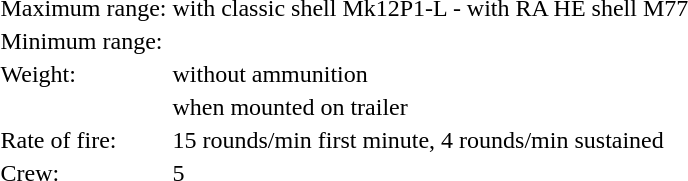<table>
<tr>
<td>Maximum range:</td>
<td> with classic shell Mk12P1-L -  with RA HE shell M77</td>
</tr>
<tr>
<td>Minimum range:</td>
<td></td>
</tr>
<tr>
<td>Weight:</td>
<td> without ammunition</td>
</tr>
<tr>
<td></td>
<td> when mounted on trailer</td>
</tr>
<tr>
<td>Rate of fire:</td>
<td>15 rounds/min first minute, 4 rounds/min sustained</td>
</tr>
<tr>
<td>Crew:</td>
<td>5</td>
</tr>
</table>
